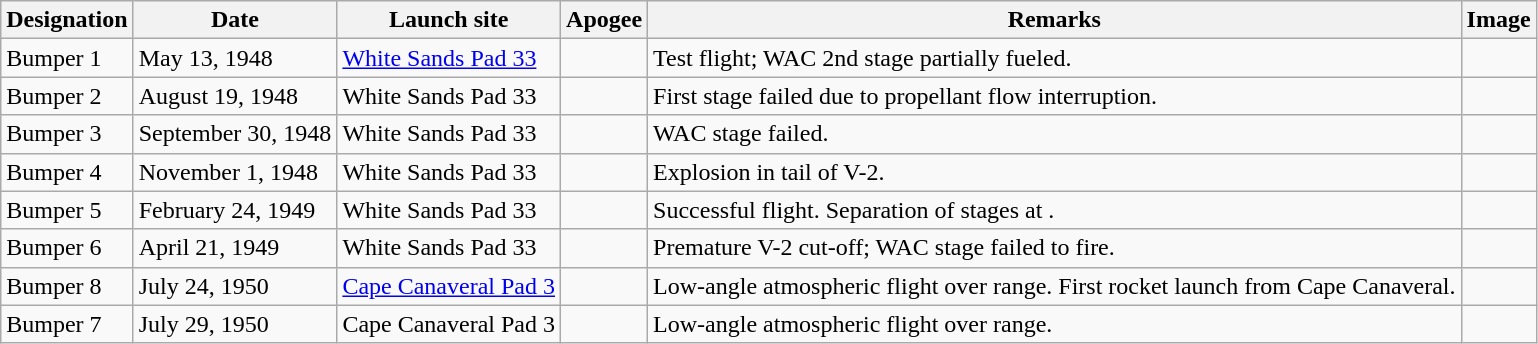<table class="wikitable sortable" border="0">
<tr ---- align="center" valign="top">
<th><strong>Designation</strong></th>
<th><strong>Date</strong></th>
<th><strong>Launch site</strong></th>
<th><strong>Apogee</strong></th>
<th><strong>Remarks</strong></th>
<th><strong>Image</strong></th>
</tr>
<tr>
<td>Bumper 1</td>
<td>May 13, 1948</td>
<td><a href='#'>White Sands Pad 33</a></td>
<td></td>
<td>Test flight; WAC 2nd stage partially fueled.</td>
<td></td>
</tr>
<tr>
<td>Bumper 2</td>
<td>August 19, 1948</td>
<td>White Sands Pad 33</td>
<td></td>
<td>First stage failed due to propellant flow interruption.</td>
<td></td>
</tr>
<tr>
<td>Bumper 3</td>
<td>September 30, 1948</td>
<td>White Sands Pad 33</td>
<td></td>
<td>WAC stage failed.</td>
<td></td>
</tr>
<tr>
<td>Bumper 4</td>
<td>November 1, 1948</td>
<td>White Sands Pad 33</td>
<td></td>
<td>Explosion in tail of V-2.</td>
<td></td>
</tr>
<tr>
<td>Bumper 5</td>
<td>February 24, 1949</td>
<td>White Sands Pad 33</td>
<td></td>
<td>Successful flight. Separation of stages at .</td>
<td></td>
</tr>
<tr>
<td>Bumper 6</td>
<td>April 21, 1949</td>
<td>White Sands Pad 33</td>
<td></td>
<td>Premature V-2 cut-off; WAC stage failed to fire.</td>
<td></td>
</tr>
<tr>
<td>Bumper 8</td>
<td>July 24, 1950</td>
<td><a href='#'>Cape Canaveral Pad 3</a></td>
<td></td>
<td>Low-angle atmospheric flight over  range. First rocket launch from Cape Canaveral.</td>
<td></td>
</tr>
<tr>
<td>Bumper 7</td>
<td>July 29, 1950</td>
<td>Cape Canaveral Pad 3</td>
<td></td>
<td>Low-angle atmospheric flight over  range.</td>
<td></td>
</tr>
</table>
